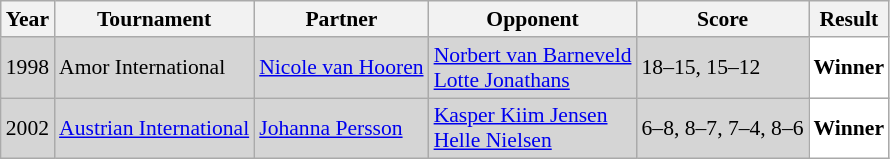<table class="sortable wikitable" style="font-size: 90%;">
<tr>
<th>Year</th>
<th>Tournament</th>
<th>Partner</th>
<th>Opponent</th>
<th>Score</th>
<th>Result</th>
</tr>
<tr style="background:#D5D5D5">
<td align="center">1998</td>
<td align="left">Amor International</td>
<td align="left"> <a href='#'>Nicole van Hooren</a></td>
<td align="left"> <a href='#'>Norbert van Barneveld</a><br> <a href='#'>Lotte Jonathans</a></td>
<td align="left">18–15, 15–12</td>
<td style="text-align:left; background:white"> <strong>Winner</strong></td>
</tr>
<tr style="background:#D5D5D5">
<td align="center">2002</td>
<td align="left"><a href='#'>Austrian International</a></td>
<td align="left"> <a href='#'>Johanna Persson</a></td>
<td align="left"> <a href='#'>Kasper Kiim Jensen</a><br> <a href='#'>Helle Nielsen</a></td>
<td align="left">6–8, 8–7, 7–4, 8–6</td>
<td style="text-align:left; background:white"> <strong>Winner</strong></td>
</tr>
</table>
